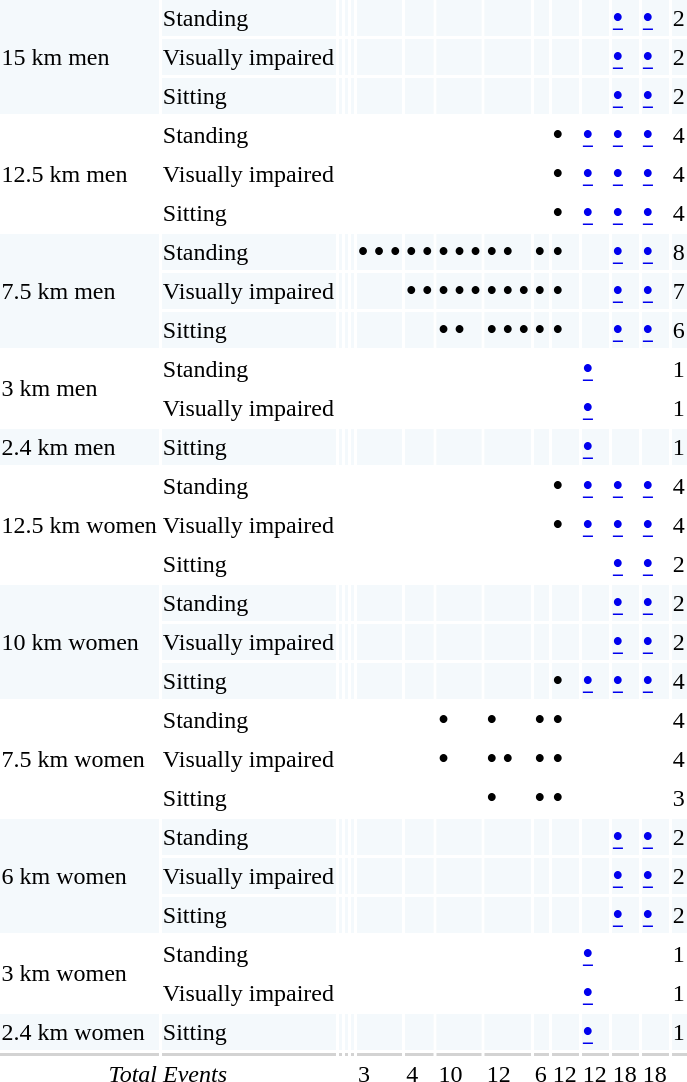<table>
<tr bgcolor="#F4F9FC">
<td align=left rowspan="3">15 km men</td>
<td align=left>Standing</td>
<td></td>
<td></td>
<td></td>
<td></td>
<td></td>
<td></td>
<td></td>
<td></td>
<td></td>
<td></td>
<td><big><strong><a href='#'>•</a></strong></big></td>
<td><big><strong><a href='#'>•</a></strong></big></td>
<td>2</td>
</tr>
<tr bgcolor="#F4F9FC">
<td align=left>Visually impaired</td>
<td></td>
<td></td>
<td></td>
<td></td>
<td></td>
<td></td>
<td></td>
<td></td>
<td></td>
<td></td>
<td><big><strong><a href='#'>•</a></strong></big></td>
<td><big><strong><a href='#'>•</a></strong></big></td>
<td>2</td>
</tr>
<tr bgcolor="#F4F9FC">
<td align=left>Sitting</td>
<td></td>
<td></td>
<td></td>
<td></td>
<td></td>
<td></td>
<td></td>
<td></td>
<td></td>
<td></td>
<td><big><strong><a href='#'>•</a></strong></big></td>
<td><big><strong><a href='#'>•</a></strong></big></td>
<td>2</td>
</tr>
<tr>
<td align=left rowspan="3">12.5 km men</td>
<td align=left>Standing</td>
<td></td>
<td></td>
<td></td>
<td></td>
<td></td>
<td></td>
<td></td>
<td></td>
<td><big><strong>•</strong></big></td>
<td><big><strong><a href='#'>•</a></strong></big></td>
<td><big><strong><a href='#'>•</a></strong></big></td>
<td><big><strong><a href='#'>•</a></strong></big></td>
<td>4</td>
</tr>
<tr>
<td align=left>Visually impaired</td>
<td></td>
<td></td>
<td></td>
<td></td>
<td></td>
<td></td>
<td></td>
<td></td>
<td><big><strong>•</strong></big></td>
<td><big><strong><a href='#'>•</a></strong></big></td>
<td><big><strong><a href='#'>•</a></strong></big></td>
<td><big><strong><a href='#'>•</a></strong></big></td>
<td>4</td>
</tr>
<tr>
<td align=left>Sitting</td>
<td></td>
<td></td>
<td></td>
<td></td>
<td></td>
<td></td>
<td></td>
<td></td>
<td><big><strong>•</strong></big></td>
<td><big><strong><a href='#'>•</a></strong></big></td>
<td><big><strong><a href='#'>•</a></strong></big></td>
<td><big><strong><a href='#'>•</a></strong></big></td>
<td>4</td>
</tr>
<tr bgcolor="#F4F9FC">
<td align=left rowspan="3">7.5 km men</td>
<td align=left>Standing</td>
<td></td>
<td></td>
<td></td>
<td><big><strong>•</strong></big> <big><strong>•</strong></big> <big><strong>•</strong></big></td>
<td><big><strong>•</strong></big> <big><strong>•</strong></big></td>
<td><big><strong>•</strong></big> <big><strong>•</strong></big> <big><strong>•</strong></big></td>
<td><big><strong>•</strong></big> <big><strong>•</strong></big></td>
<td><big><strong>•</strong></big></td>
<td><big><strong>•</strong></big></td>
<td></td>
<td><big><strong><a href='#'>•</a></strong></big></td>
<td><big><strong><a href='#'>•</a></strong></big></td>
<td>8</td>
</tr>
<tr bgcolor="#F4F9FC">
<td align=left>Visually impaired</td>
<td></td>
<td></td>
<td></td>
<td></td>
<td><big><strong>•</strong></big> <big><strong>•</strong></big></td>
<td><big><strong>•</strong></big> <big><strong>•</strong></big> <big><strong>•</strong></big></td>
<td><big><strong>•</strong></big> <big><strong>•</strong></big> <big><strong>•</strong></big></td>
<td><big><strong>•</strong></big></td>
<td><big><strong>•</strong></big></td>
<td></td>
<td><big><strong><a href='#'>•</a></strong></big></td>
<td><big><strong><a href='#'>•</a></strong></big></td>
<td>7</td>
</tr>
<tr bgcolor="#F4F9FC">
<td align=left>Sitting</td>
<td></td>
<td></td>
<td></td>
<td></td>
<td></td>
<td><big><strong>•</strong></big> <big><strong>•</strong></big></td>
<td><big><strong>•</strong></big> <big><strong>•</strong></big> <big><strong>•</strong></big></td>
<td><big><strong>•</strong></big></td>
<td><big><strong>•</strong></big></td>
<td></td>
<td><big><strong><a href='#'>•</a></strong></big></td>
<td><big><strong><a href='#'>•</a></strong></big></td>
<td>6</td>
</tr>
<tr>
<td align=left rowspan="2">3 km men</td>
<td align=left>Standing</td>
<td></td>
<td></td>
<td></td>
<td></td>
<td></td>
<td></td>
<td></td>
<td></td>
<td></td>
<td><big><strong><a href='#'>•</a></strong></big></td>
<td></td>
<td></td>
<td>1</td>
</tr>
<tr>
<td align=left>Visually impaired</td>
<td></td>
<td></td>
<td></td>
<td></td>
<td></td>
<td></td>
<td></td>
<td></td>
<td></td>
<td><big><strong><a href='#'>•</a></strong></big></td>
<td></td>
<td></td>
<td>1</td>
</tr>
<tr bgcolor="#F4F9FC">
<td align=left>2.4 km men</td>
<td align=left>Sitting</td>
<td></td>
<td></td>
<td></td>
<td></td>
<td></td>
<td></td>
<td></td>
<td></td>
<td></td>
<td><big><strong><a href='#'>•</a></strong></big></td>
<td></td>
<td></td>
<td>1</td>
</tr>
<tr>
<td align=left rowspan="3">12.5 km women</td>
<td align=left>Standing</td>
<td></td>
<td></td>
<td></td>
<td></td>
<td></td>
<td></td>
<td></td>
<td></td>
<td><big><strong>•</strong></big></td>
<td><big><strong><a href='#'>•</a></strong></big></td>
<td><big><strong><a href='#'>•</a></strong></big></td>
<td><big><strong><a href='#'>•</a></strong></big></td>
<td>4</td>
</tr>
<tr>
<td align=left>Visually impaired</td>
<td></td>
<td></td>
<td></td>
<td></td>
<td></td>
<td></td>
<td></td>
<td></td>
<td><big><strong>•</strong></big></td>
<td><big><strong><a href='#'>•</a></strong></big></td>
<td><big><strong><a href='#'>•</a></strong></big></td>
<td><big><strong><a href='#'>•</a></strong></big></td>
<td>4</td>
</tr>
<tr>
<td align=left>Sitting</td>
<td></td>
<td></td>
<td></td>
<td></td>
<td></td>
<td></td>
<td></td>
<td></td>
<td></td>
<td></td>
<td><big><strong><a href='#'>•</a></strong></big></td>
<td><big><strong><a href='#'>•</a></strong></big></td>
<td>2</td>
</tr>
<tr bgcolor="#F4F9FC">
<td align=left rowspan="3">10 km women</td>
<td align=left>Standing</td>
<td></td>
<td></td>
<td></td>
<td></td>
<td></td>
<td></td>
<td></td>
<td></td>
<td></td>
<td></td>
<td><big><strong><a href='#'>•</a></strong></big></td>
<td><big><strong><a href='#'>•</a></strong></big></td>
<td>2</td>
</tr>
<tr bgcolor="#F4F9FC">
<td align=left>Visually impaired</td>
<td></td>
<td></td>
<td></td>
<td></td>
<td></td>
<td></td>
<td></td>
<td></td>
<td></td>
<td></td>
<td><big><strong><a href='#'>•</a></strong></big></td>
<td><big><strong><a href='#'>•</a></strong></big></td>
<td>2</td>
</tr>
<tr bgcolor="#F4F9FC">
<td align=left>Sitting</td>
<td></td>
<td></td>
<td></td>
<td></td>
<td></td>
<td></td>
<td></td>
<td></td>
<td><big><strong>•</strong></big></td>
<td><big><strong><a href='#'>•</a></strong></big></td>
<td><big><strong><a href='#'>•</a></strong></big></td>
<td><big><strong><a href='#'>•</a></strong></big></td>
<td>4</td>
</tr>
<tr>
<td align=left rowspan="3">7.5 km women</td>
<td align=left>Standing</td>
<td></td>
<td></td>
<td></td>
<td></td>
<td></td>
<td><big><strong>•</strong></big></td>
<td><big><strong>•</strong></big></td>
<td><big><strong>•</strong></big></td>
<td><big><strong>•</strong></big></td>
<td></td>
<td></td>
<td></td>
<td>4</td>
</tr>
<tr>
<td align=left>Visually impaired</td>
<td></td>
<td></td>
<td></td>
<td></td>
<td></td>
<td><big><strong>•</strong></big></td>
<td><big><strong>•</strong></big> <big><strong>•</strong></big></td>
<td><big><strong>•</strong></big></td>
<td><big><strong>•</strong></big></td>
<td></td>
<td></td>
<td></td>
<td>4</td>
</tr>
<tr>
<td align=left>Sitting</td>
<td></td>
<td></td>
<td></td>
<td></td>
<td></td>
<td></td>
<td><big><strong>•</strong></big></td>
<td><big><strong>•</strong></big></td>
<td><big><strong>•</strong></big></td>
<td></td>
<td></td>
<td></td>
<td>3</td>
</tr>
<tr bgcolor="#F4F9FC">
<td align=left rowspan="3">6 km women</td>
<td align=left>Standing</td>
<td></td>
<td></td>
<td></td>
<td></td>
<td></td>
<td></td>
<td></td>
<td></td>
<td></td>
<td></td>
<td><big><strong><a href='#'>•</a></strong></big></td>
<td><big><strong><a href='#'>•</a></strong></big></td>
<td>2</td>
</tr>
<tr bgcolor="#F4F9FC">
<td align=left>Visually impaired</td>
<td></td>
<td></td>
<td></td>
<td></td>
<td></td>
<td></td>
<td></td>
<td></td>
<td></td>
<td></td>
<td><big><strong><a href='#'>•</a></strong></big></td>
<td><big><strong><a href='#'>•</a></strong></big></td>
<td>2</td>
</tr>
<tr bgcolor="#F4F9FC">
<td align=left>Sitting</td>
<td></td>
<td></td>
<td></td>
<td></td>
<td></td>
<td></td>
<td></td>
<td></td>
<td></td>
<td></td>
<td><big><strong><a href='#'>•</a></strong></big></td>
<td><big><strong><a href='#'>•</a></strong></big></td>
<td>2</td>
</tr>
<tr>
<td align=left rowspan="2">3 km women</td>
<td align=left>Standing</td>
<td></td>
<td></td>
<td></td>
<td></td>
<td></td>
<td></td>
<td></td>
<td></td>
<td></td>
<td><big><strong><a href='#'>•</a></strong></big></td>
<td></td>
<td></td>
<td>1</td>
</tr>
<tr>
<td align=left>Visually impaired</td>
<td></td>
<td></td>
<td></td>
<td></td>
<td></td>
<td></td>
<td></td>
<td></td>
<td></td>
<td><big><strong><a href='#'>•</a></strong></big></td>
<td></td>
<td></td>
<td>1</td>
</tr>
<tr bgcolor="#F4F9FC">
<td align=left>2.4 km women</td>
<td align=left>Sitting</td>
<td></td>
<td></td>
<td></td>
<td></td>
<td></td>
<td></td>
<td></td>
<td></td>
<td></td>
<td><big><strong><a href='#'>•</a></strong></big></td>
<td></td>
<td></td>
<td>1</td>
</tr>
<tr bgcolor=lightgray>
<td></td>
<td></td>
<td></td>
<td></td>
<td></td>
<td></td>
<td></td>
<td></td>
<td></td>
<td></td>
<td></td>
<td></td>
<td></td>
<td></td>
<td></td>
</tr>
<tr>
<td align=center colspan="2"><em>Total Events</em></td>
<td></td>
<td></td>
<td></td>
<td>3</td>
<td>4</td>
<td>10</td>
<td>12</td>
<td>6</td>
<td>12</td>
<td>12</td>
<td>18</td>
<td>18</td>
<td></td>
</tr>
</table>
